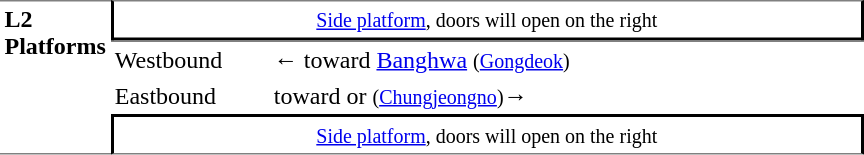<table table border=0 cellspacing=0 cellpadding=3>
<tr>
<td style="border-top:solid 1px gray;border-bottom:solid 1px gray;" width=50 rowspan=10 valign=top><strong>L2<br>Platforms</strong></td>
<td style="border-top:solid 1px gray;border-right:solid 2px black;border-left:solid 2px black;border-bottom:solid 2px black;text-align:center;" colspan=2><small><a href='#'>Side platform</a>, doors will open on the right</small></td>
</tr>
<tr>
<td style="border-bottom:solid 0px gray;border-top:solid 1px gray;" width=100>Westbound</td>
<td style="border-bottom:solid 0px gray;border-top:solid 1px gray;" width=390>←  toward <a href='#'>Banghwa</a> <small>(<a href='#'>Gongdeok</a>)</small></td>
</tr>
<tr>
<td>Eastbound</td>
<td>  toward  or  <small>(<a href='#'>Chungjeongno</a>)</small>→</td>
</tr>
<tr>
<td style="border-top:solid 2px black;border-right:solid 2px black;border-left:solid 2px black;border-bottom:solid 1px gray;text-align:center;" colspan=2><small><a href='#'>Side platform</a>, doors will open on the right</small></td>
</tr>
</table>
